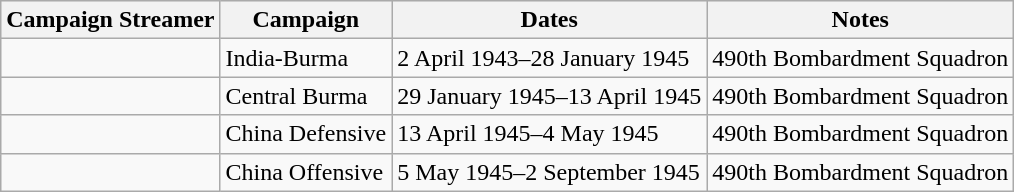<table class="wikitable">
<tr style="background:#efefef;">
<th>Campaign Streamer</th>
<th>Campaign</th>
<th>Dates</th>
<th>Notes</th>
</tr>
<tr>
<td></td>
<td>India-Burma</td>
<td>2 April 1943–28 January 1945</td>
<td>490th Bombardment Squadron</td>
</tr>
<tr>
<td></td>
<td>Central Burma</td>
<td>29 January 1945–13 April 1945</td>
<td>490th Bombardment Squadron</td>
</tr>
<tr>
<td></td>
<td>China Defensive</td>
<td>13 April 1945–4 May 1945</td>
<td>490th Bombardment Squadron</td>
</tr>
<tr>
<td></td>
<td>China Offensive</td>
<td>5 May 1945–2 September 1945</td>
<td>490th Bombardment Squadron</td>
</tr>
</table>
